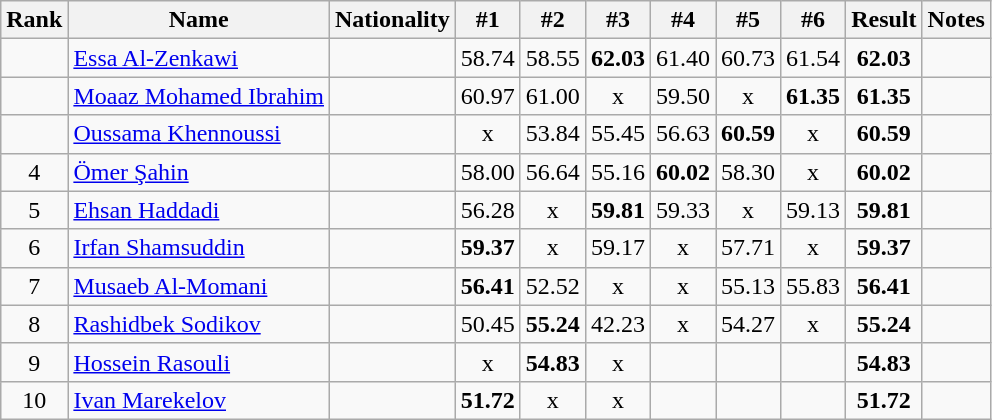<table class="wikitable sortable" style="text-align:center">
<tr>
<th>Rank</th>
<th>Name</th>
<th>Nationality</th>
<th>#1</th>
<th>#2</th>
<th>#3</th>
<th>#4</th>
<th>#5</th>
<th>#6</th>
<th>Result</th>
<th>Notes</th>
</tr>
<tr>
<td></td>
<td align=left><a href='#'>Essa Al-Zenkawi</a></td>
<td align=left></td>
<td>58.74</td>
<td>58.55</td>
<td><strong>62.03</strong></td>
<td>61.40</td>
<td>60.73</td>
<td>61.54</td>
<td><strong>62.03</strong></td>
<td></td>
</tr>
<tr>
<td></td>
<td align=left><a href='#'>Moaaz Mohamed Ibrahim</a></td>
<td align=left></td>
<td>60.97</td>
<td>61.00</td>
<td>x</td>
<td>59.50</td>
<td>x</td>
<td><strong>61.35</strong></td>
<td><strong>61.35</strong></td>
<td></td>
</tr>
<tr>
<td></td>
<td align=left><a href='#'>Oussama Khennoussi</a></td>
<td align=left></td>
<td>x</td>
<td>53.84</td>
<td>55.45</td>
<td>56.63</td>
<td><strong>60.59</strong></td>
<td>x</td>
<td><strong>60.59</strong></td>
<td></td>
</tr>
<tr>
<td>4</td>
<td align=left><a href='#'>Ömer Şahin</a></td>
<td align=left></td>
<td>58.00</td>
<td>56.64</td>
<td>55.16</td>
<td><strong>60.02</strong></td>
<td>58.30</td>
<td>x</td>
<td><strong>60.02</strong></td>
<td></td>
</tr>
<tr>
<td>5</td>
<td align=left><a href='#'>Ehsan Haddadi</a></td>
<td align=left></td>
<td>56.28</td>
<td>x</td>
<td><strong>59.81</strong></td>
<td>59.33</td>
<td>x</td>
<td>59.13</td>
<td><strong>59.81</strong></td>
<td></td>
</tr>
<tr>
<td>6</td>
<td align=left><a href='#'>Irfan Shamsuddin</a></td>
<td align=left></td>
<td><strong>59.37</strong></td>
<td>x</td>
<td>59.17</td>
<td>x</td>
<td>57.71</td>
<td>x</td>
<td><strong>59.37</strong></td>
<td></td>
</tr>
<tr>
<td>7</td>
<td align=left><a href='#'>Musaeb Al-Momani</a></td>
<td align=left></td>
<td><strong>56.41</strong></td>
<td>52.52</td>
<td>x</td>
<td>x</td>
<td>55.13</td>
<td>55.83</td>
<td><strong>56.41</strong></td>
<td></td>
</tr>
<tr>
<td>8</td>
<td align=left><a href='#'>Rashidbek Sodikov</a></td>
<td align=left></td>
<td>50.45</td>
<td><strong>55.24</strong></td>
<td>42.23</td>
<td>x</td>
<td>54.27</td>
<td>x</td>
<td><strong>55.24</strong></td>
<td></td>
</tr>
<tr>
<td>9</td>
<td align=left><a href='#'>Hossein Rasouli</a></td>
<td align=left></td>
<td>x</td>
<td><strong>54.83</strong></td>
<td>x</td>
<td></td>
<td></td>
<td></td>
<td><strong>54.83</strong></td>
<td></td>
</tr>
<tr>
<td>10</td>
<td align=left><a href='#'>Ivan Marekelov</a></td>
<td align=left></td>
<td><strong>51.72</strong></td>
<td>x</td>
<td>x</td>
<td></td>
<td></td>
<td></td>
<td><strong>51.72</strong></td>
<td></td>
</tr>
</table>
